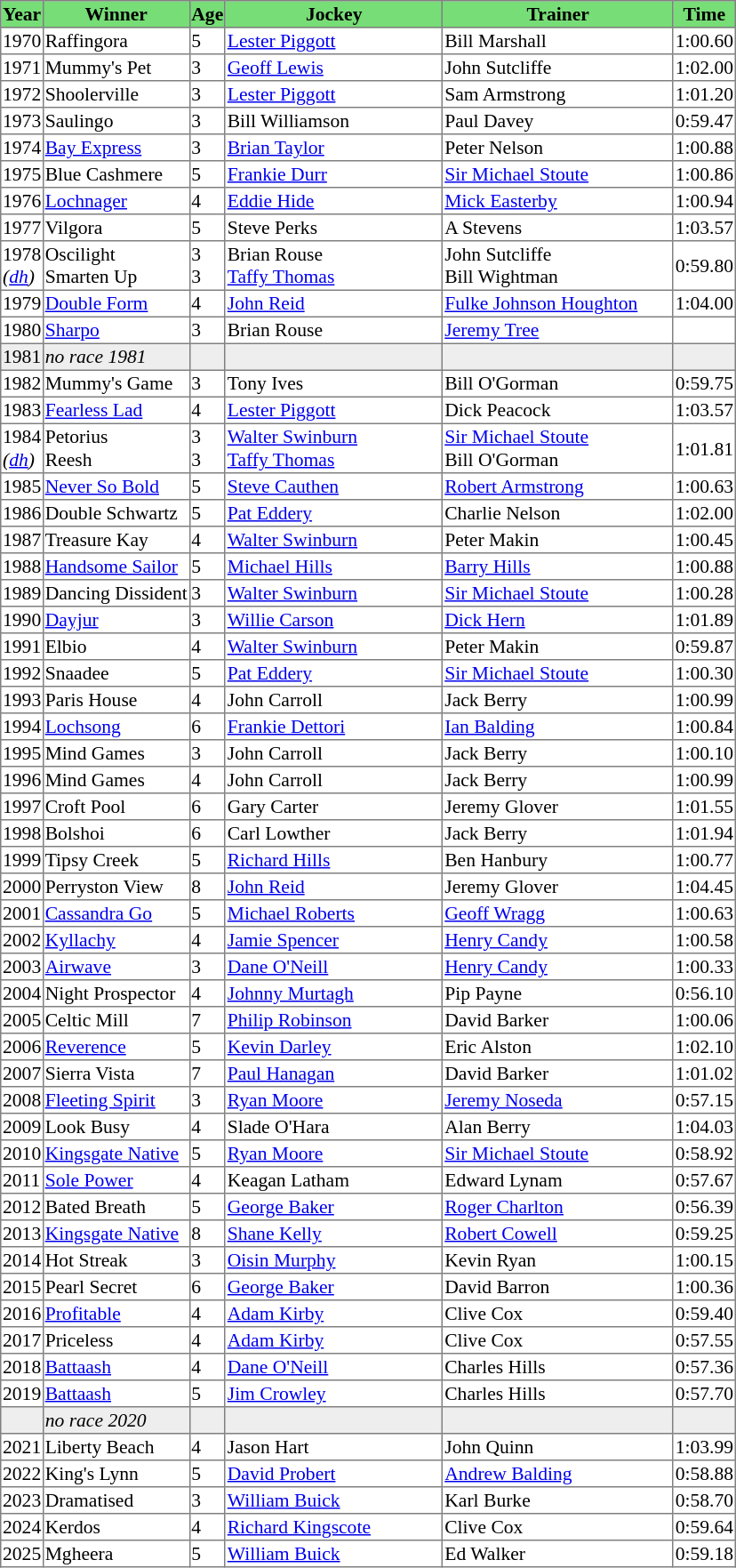<table class = "sortable" | border="1" style="border-collapse: collapse; font-size:90%">
<tr bgcolor="#77dd77" align="center">
<th>Year</th>
<th>Winner</th>
<th>Age</th>
<th>Jockey</th>
<th>Trainer</th>
<th>Time</th>
</tr>
<tr>
<td>1970</td>
<td>Raffingora</td>
<td>5</td>
<td width=160px><a href='#'>Lester Piggott</a></td>
<td width=170px>Bill Marshall</td>
<td>1:00.60</td>
</tr>
<tr>
<td>1971</td>
<td>Mummy's Pet</td>
<td>3</td>
<td><a href='#'>Geoff Lewis</a></td>
<td>John Sutcliffe</td>
<td>1:02.00</td>
</tr>
<tr>
<td>1972</td>
<td>Shoolerville</td>
<td>3</td>
<td><a href='#'>Lester Piggott</a></td>
<td>Sam Armstrong</td>
<td>1:01.20</td>
</tr>
<tr>
<td>1973</td>
<td>Saulingo </td>
<td>3</td>
<td>Bill Williamson</td>
<td>Paul Davey</td>
<td>0:59.47</td>
</tr>
<tr>
<td>1974</td>
<td><a href='#'>Bay Express</a></td>
<td>3</td>
<td><a href='#'>Brian Taylor</a></td>
<td>Peter Nelson</td>
<td>1:00.88</td>
</tr>
<tr>
<td>1975</td>
<td>Blue Cashmere</td>
<td>5</td>
<td><a href='#'>Frankie Durr</a></td>
<td><a href='#'>Sir Michael Stoute</a></td>
<td>1:00.86</td>
</tr>
<tr>
<td>1976</td>
<td><a href='#'>Lochnager</a></td>
<td>4</td>
<td><a href='#'>Eddie Hide</a></td>
<td><a href='#'>Mick Easterby</a></td>
<td>1:00.94</td>
</tr>
<tr>
<td>1977</td>
<td>Vilgora</td>
<td>5</td>
<td>Steve Perks</td>
<td>A Stevens</td>
<td>1:03.57</td>
</tr>
<tr>
<td>1978<br><em>(<a href='#'>dh</a>)</em></td>
<td>Oscilight<br>Smarten Up</td>
<td>3<br>3</td>
<td>Brian Rouse<br><a href='#'>Taffy Thomas</a></td>
<td>John Sutcliffe<br>Bill Wightman</td>
<td>0:59.80</td>
</tr>
<tr>
<td>1979</td>
<td><a href='#'>Double Form</a></td>
<td>4</td>
<td><a href='#'>John Reid</a></td>
<td><a href='#'>Fulke Johnson Houghton</a></td>
<td>1:04.00</td>
</tr>
<tr>
<td>1980</td>
<td><a href='#'>Sharpo</a></td>
<td>3</td>
<td>Brian Rouse</td>
<td><a href='#'>Jeremy Tree</a></td>
<td></td>
</tr>
<tr bgcolor="#eeeeee">
<td><span>1981</span></td>
<td><em>no race 1981</em> </td>
<td></td>
<td></td>
<td></td>
<td></td>
</tr>
<tr>
<td>1982</td>
<td>Mummy's Game</td>
<td>3</td>
<td>Tony Ives</td>
<td>Bill O'Gorman</td>
<td>0:59.75</td>
</tr>
<tr>
<td>1983</td>
<td><a href='#'>Fearless Lad</a></td>
<td>4</td>
<td><a href='#'>Lester Piggott</a></td>
<td>Dick Peacock</td>
<td>1:03.57</td>
</tr>
<tr>
<td>1984<br><em>(<a href='#'>dh</a>)</em></td>
<td>Petorius<br>Reesh</td>
<td>3<br>3</td>
<td><a href='#'>Walter Swinburn</a><br><a href='#'>Taffy Thomas</a></td>
<td><a href='#'>Sir Michael Stoute</a><br>Bill O'Gorman</td>
<td>1:01.81</td>
</tr>
<tr>
<td>1985</td>
<td><a href='#'>Never So Bold</a></td>
<td>5</td>
<td><a href='#'>Steve Cauthen</a></td>
<td><a href='#'>Robert Armstrong</a></td>
<td>1:00.63</td>
</tr>
<tr>
<td>1986</td>
<td>Double Schwartz</td>
<td>5</td>
<td><a href='#'>Pat Eddery</a></td>
<td>Charlie Nelson</td>
<td>1:02.00</td>
</tr>
<tr>
<td>1987</td>
<td>Treasure Kay</td>
<td>4</td>
<td><a href='#'>Walter Swinburn</a></td>
<td>Peter Makin</td>
<td>1:00.45</td>
</tr>
<tr>
<td>1988</td>
<td><a href='#'>Handsome Sailor</a></td>
<td>5</td>
<td><a href='#'>Michael Hills</a></td>
<td><a href='#'>Barry Hills</a></td>
<td>1:00.88</td>
</tr>
<tr>
<td>1989</td>
<td>Dancing Dissident</td>
<td>3</td>
<td><a href='#'>Walter Swinburn</a></td>
<td><a href='#'>Sir Michael Stoute</a></td>
<td>1:00.28</td>
</tr>
<tr>
<td>1990</td>
<td><a href='#'>Dayjur</a></td>
<td>3</td>
<td><a href='#'>Willie Carson</a></td>
<td><a href='#'>Dick Hern</a></td>
<td>1:01.89</td>
</tr>
<tr>
<td>1991</td>
<td>Elbio</td>
<td>4</td>
<td><a href='#'>Walter Swinburn</a></td>
<td>Peter Makin</td>
<td>0:59.87</td>
</tr>
<tr>
<td>1992</td>
<td>Snaadee</td>
<td>5</td>
<td><a href='#'>Pat Eddery</a></td>
<td><a href='#'>Sir Michael Stoute</a></td>
<td>1:00.30</td>
</tr>
<tr>
<td>1993</td>
<td>Paris House</td>
<td>4</td>
<td>John Carroll</td>
<td>Jack Berry</td>
<td>1:00.99</td>
</tr>
<tr>
<td>1994</td>
<td><a href='#'>Lochsong</a></td>
<td>6</td>
<td><a href='#'>Frankie Dettori</a></td>
<td><a href='#'>Ian Balding</a></td>
<td>1:00.84</td>
</tr>
<tr>
<td>1995</td>
<td>Mind Games</td>
<td>3</td>
<td>John Carroll</td>
<td>Jack Berry</td>
<td>1:00.10</td>
</tr>
<tr>
<td>1996</td>
<td>Mind Games</td>
<td>4</td>
<td>John Carroll</td>
<td>Jack Berry</td>
<td>1:00.99</td>
</tr>
<tr>
<td>1997</td>
<td>Croft Pool</td>
<td>6</td>
<td>Gary Carter</td>
<td>Jeremy Glover</td>
<td>1:01.55</td>
</tr>
<tr>
<td>1998</td>
<td>Bolshoi</td>
<td>6</td>
<td>Carl Lowther</td>
<td>Jack Berry</td>
<td>1:01.94</td>
</tr>
<tr>
<td>1999</td>
<td>Tipsy Creek</td>
<td>5</td>
<td><a href='#'>Richard Hills</a></td>
<td>Ben Hanbury</td>
<td>1:00.77</td>
</tr>
<tr>
<td>2000</td>
<td>Perryston View</td>
<td>8</td>
<td><a href='#'>John Reid</a></td>
<td>Jeremy Glover</td>
<td>1:04.45</td>
</tr>
<tr>
<td>2001</td>
<td><a href='#'>Cassandra Go</a></td>
<td>5</td>
<td><a href='#'>Michael Roberts</a></td>
<td><a href='#'>Geoff Wragg</a></td>
<td>1:00.63</td>
</tr>
<tr>
<td>2002</td>
<td><a href='#'>Kyllachy</a></td>
<td>4</td>
<td><a href='#'>Jamie Spencer</a></td>
<td><a href='#'>Henry Candy</a></td>
<td>1:00.58</td>
</tr>
<tr>
<td>2003</td>
<td><a href='#'>Airwave</a></td>
<td>3</td>
<td><a href='#'>Dane O'Neill</a></td>
<td><a href='#'>Henry Candy</a></td>
<td>1:00.33</td>
</tr>
<tr>
<td>2004</td>
<td>Night Prospector </td>
<td>4</td>
<td><a href='#'>Johnny Murtagh</a></td>
<td>Pip Payne</td>
<td>0:56.10</td>
</tr>
<tr>
<td>2005</td>
<td>Celtic Mill</td>
<td>7</td>
<td><a href='#'>Philip Robinson</a></td>
<td>David Barker</td>
<td>1:00.06</td>
</tr>
<tr>
<td>2006</td>
<td><a href='#'>Reverence</a></td>
<td>5</td>
<td><a href='#'>Kevin Darley</a></td>
<td>Eric Alston</td>
<td>1:02.10</td>
</tr>
<tr>
<td>2007</td>
<td>Sierra Vista</td>
<td>7</td>
<td><a href='#'>Paul Hanagan</a></td>
<td>David Barker</td>
<td>1:01.02</td>
</tr>
<tr>
<td>2008</td>
<td><a href='#'>Fleeting Spirit</a></td>
<td>3</td>
<td><a href='#'>Ryan Moore</a></td>
<td><a href='#'>Jeremy Noseda</a></td>
<td>0:57.15</td>
</tr>
<tr>
<td>2009</td>
<td>Look Busy</td>
<td>4</td>
<td>Slade O'Hara</td>
<td>Alan Berry</td>
<td>1:04.03</td>
</tr>
<tr>
<td>2010</td>
<td><a href='#'>Kingsgate Native</a></td>
<td>5</td>
<td><a href='#'>Ryan Moore</a></td>
<td><a href='#'>Sir Michael Stoute</a></td>
<td>0:58.92</td>
</tr>
<tr>
<td>2011</td>
<td><a href='#'>Sole Power</a></td>
<td>4</td>
<td>Keagan Latham</td>
<td>Edward Lynam</td>
<td>0:57.67</td>
</tr>
<tr>
<td>2012</td>
<td>Bated Breath</td>
<td>5</td>
<td><a href='#'>George Baker</a></td>
<td><a href='#'>Roger Charlton</a></td>
<td>0:56.39</td>
</tr>
<tr>
<td>2013</td>
<td><a href='#'>Kingsgate Native</a></td>
<td>8</td>
<td><a href='#'>Shane Kelly</a></td>
<td><a href='#'>Robert Cowell</a></td>
<td>0:59.25</td>
</tr>
<tr>
<td>2014</td>
<td>Hot Streak</td>
<td>3</td>
<td><a href='#'>Oisin Murphy</a></td>
<td>Kevin Ryan</td>
<td>1:00.15</td>
</tr>
<tr>
<td>2015</td>
<td>Pearl Secret</td>
<td>6</td>
<td><a href='#'>George Baker</a></td>
<td>David Barron</td>
<td>1:00.36</td>
</tr>
<tr>
<td>2016</td>
<td><a href='#'>Profitable</a></td>
<td>4</td>
<td><a href='#'>Adam Kirby</a></td>
<td>Clive Cox</td>
<td>0:59.40</td>
</tr>
<tr>
<td>2017</td>
<td>Priceless</td>
<td>4</td>
<td><a href='#'>Adam Kirby</a></td>
<td>Clive Cox</td>
<td>0:57.55</td>
</tr>
<tr>
<td>2018</td>
<td><a href='#'>Battaash</a></td>
<td>4</td>
<td><a href='#'>Dane O'Neill</a></td>
<td>Charles Hills</td>
<td>0:57.36</td>
</tr>
<tr>
<td>2019</td>
<td><a href='#'>Battaash</a></td>
<td>5</td>
<td><a href='#'>Jim Crowley</a></td>
<td>Charles Hills</td>
<td>0:57.70</td>
</tr>
<tr bgcolor="#eeeeee">
<td data-sort-value="2020"></td>
<td><em>no race 2020</em> </td>
<td></td>
<td></td>
<td></td>
<td></td>
</tr>
<tr>
<td>2021</td>
<td>Liberty Beach</td>
<td>4</td>
<td>Jason Hart</td>
<td>John Quinn</td>
<td>1:03.99</td>
</tr>
<tr>
<td>2022</td>
<td>King's Lynn</td>
<td>5</td>
<td><a href='#'>David Probert</a></td>
<td><a href='#'>Andrew Balding</a></td>
<td>0:58.88</td>
</tr>
<tr>
<td>2023</td>
<td>Dramatised</td>
<td>3</td>
<td><a href='#'>William Buick</a></td>
<td>Karl Burke</td>
<td>0:58.70</td>
</tr>
<tr>
<td>2024</td>
<td>Kerdos</td>
<td>4</td>
<td><a href='#'>Richard Kingscote</a></td>
<td>Clive Cox</td>
<td>0:59.64</td>
</tr>
<tr>
<td>2025</td>
<td>Mgheera</td>
<td>5</td>
<td><a href='#'>William Buick</a></td>
<td>Ed Walker</td>
<td>0:59.18</td>
</tr>
</table>
